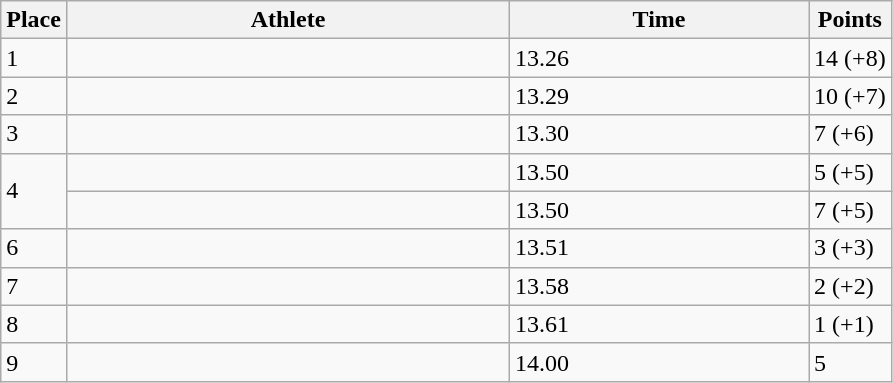<table class="wikitable sortable">
<tr>
<th>Place</th>
<th style="width:18em">Athlete</th>
<th style="width:12em">Time</th>
<th>Points</th>
</tr>
<tr>
<td>1</td>
<td></td>
<td>13.26</td>
<td>14 (+8)</td>
</tr>
<tr>
<td>2</td>
<td></td>
<td>13.29</td>
<td>10 (+7)</td>
</tr>
<tr>
<td>3</td>
<td></td>
<td>13.30</td>
<td>7 (+6)</td>
</tr>
<tr>
<td rowspan=2>4</td>
<td></td>
<td>13.50</td>
<td>5 (+5)</td>
</tr>
<tr>
<td></td>
<td>13.50</td>
<td>7 (+5)</td>
</tr>
<tr>
<td>6</td>
<td></td>
<td>13.51</td>
<td>3 (+3)</td>
</tr>
<tr>
<td>7</td>
<td></td>
<td>13.58</td>
<td>2 (+2)</td>
</tr>
<tr>
<td>8</td>
<td></td>
<td>13.61</td>
<td>1 (+1)</td>
</tr>
<tr>
<td>9</td>
<td></td>
<td>14.00</td>
<td>5</td>
</tr>
</table>
